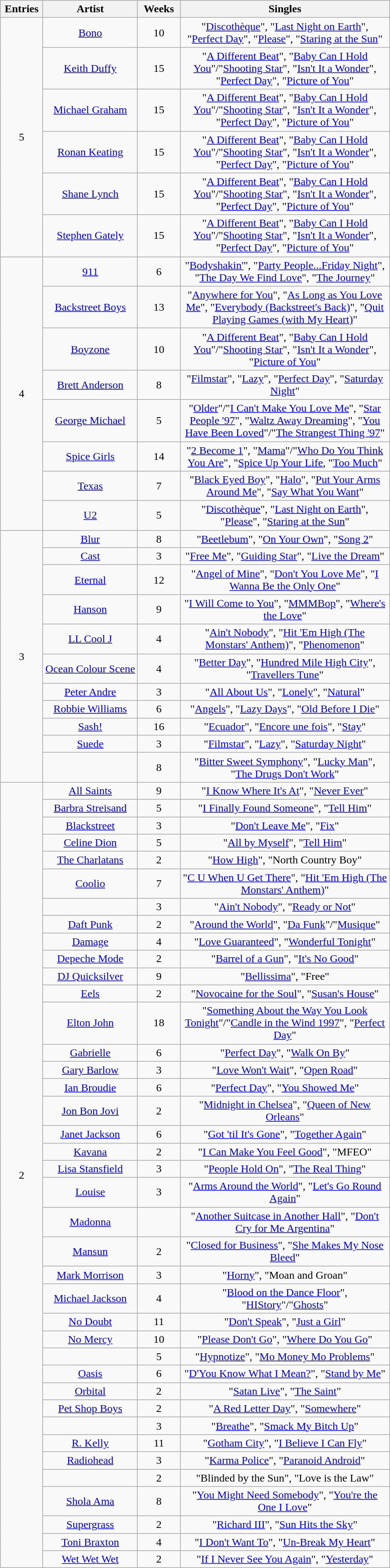<table class="wikitable sortable" style="text-align: center;">
<tr>
<th scope="col" style="width:55px;" data-sort-type="number">Entries</th>
<th scope="col" style="text-align:center;">Artist</th>
<th scope="col" style="width:55px;" data-sort-type="number">Weeks</th>
<th scope="col" style="width:300px;">Singles</th>
</tr>
<tr>
<td rowspan="6">5</td>
<td><a href='#'>Bono</a> </td>
<td>10</td>
<td>"<a href='#'>Discothèque</a>", "<a href='#'>Last Night on Earth</a>", "<a href='#'>Perfect Day</a>", "<a href='#'>Please</a>", "<a href='#'>Staring at the Sun</a>"</td>
</tr>
<tr>
<td><a href='#'>Keith Duffy</a> </td>
<td>15</td>
<td>"<a href='#'>A Different Beat</a>", "<a href='#'>Baby Can I Hold You</a>"/"<a href='#'>Shooting Star</a>", "<a href='#'>Isn't It a Wonder</a>", "<a href='#'>Perfect Day</a>", "<a href='#'>Picture of You</a>"</td>
</tr>
<tr>
<td><a href='#'>Michael Graham</a> </td>
<td>15</td>
<td>"<a href='#'>A Different Beat</a>", "<a href='#'>Baby Can I Hold You</a>"/"<a href='#'>Shooting Star</a>", "<a href='#'>Isn't It a Wonder</a>", "<a href='#'>Perfect Day</a>", "<a href='#'>Picture of You</a>"</td>
</tr>
<tr>
<td><a href='#'>Ronan Keating</a> </td>
<td>15</td>
<td>"<a href='#'>A Different Beat</a>", "<a href='#'>Baby Can I Hold You</a>"/"<a href='#'>Shooting Star</a>", "<a href='#'>Isn't It a Wonder</a>", "<a href='#'>Perfect Day</a>", "<a href='#'>Picture of You</a>"</td>
</tr>
<tr>
<td><a href='#'>Shane Lynch</a> </td>
<td>15</td>
<td>"<a href='#'>A Different Beat</a>", "<a href='#'>Baby Can I Hold You</a>"/"<a href='#'>Shooting Star</a>", "<a href='#'>Isn't It a Wonder</a>", "<a href='#'>Perfect Day</a>", "<a href='#'>Picture of You</a>"</td>
</tr>
<tr>
<td><a href='#'>Stephen Gately</a> </td>
<td>15</td>
<td>"<a href='#'>A Different Beat</a>", "<a href='#'>Baby Can I Hold You</a>"/"<a href='#'>Shooting Star</a>", "<a href='#'>Isn't It a Wonder</a>", "<a href='#'>Perfect Day</a>", "<a href='#'>Picture of You</a>"</td>
</tr>
<tr>
<td rowspan="8">4</td>
<td><a href='#'>911</a></td>
<td>6</td>
<td>"<a href='#'>Bodyshakin'</a>", "<a href='#'>Party People...Friday Night</a>", "<a href='#'>The Day We Find Love</a>", "<a href='#'>The Journey</a>"</td>
</tr>
<tr>
<td><a href='#'>Backstreet Boys</a></td>
<td>13</td>
<td>"<a href='#'>Anywhere for You</a>", "<a href='#'>As Long as You Love Me</a>", "<a href='#'>Everybody (Backstreet's Back)</a>", "<a href='#'>Quit Playing Games (with My Heart)</a>"</td>
</tr>
<tr>
<td><a href='#'>Boyzone</a> </td>
<td>10</td>
<td>"<a href='#'>A Different Beat</a>", "<a href='#'>Baby Can I Hold You</a>"/"<a href='#'>Shooting Star</a>", "<a href='#'>Isn't It a Wonder</a>", "<a href='#'>Picture of You</a>"</td>
</tr>
<tr>
<td><a href='#'>Brett Anderson</a> </td>
<td>8</td>
<td>"<a href='#'>Filmstar</a>", "<a href='#'>Lazy</a>", "<a href='#'>Perfect Day</a>", "<a href='#'>Saturday Night</a>"</td>
</tr>
<tr>
<td><a href='#'>George Michael</a></td>
<td>5</td>
<td>"<a href='#'>Older</a>"/"<a href='#'>I Can't Make You Love Me</a>", "<a href='#'>Star People '97</a>", "<a href='#'>Waltz Away Dreaming</a>", "<a href='#'>You Have Been Loved</a>"/"<a href='#'>The Strangest Thing '97</a>"</td>
</tr>
<tr>
<td><a href='#'>Spice Girls</a> </td>
<td>14</td>
<td>"<a href='#'>2 Become 1</a>", "<a href='#'>Mama</a>"/"<a href='#'>Who Do You Think You Are</a>", "<a href='#'>Spice Up Your Life</a>, "<a href='#'>Too Much</a>"</td>
</tr>
<tr>
<td><a href='#'>Texas</a></td>
<td>7</td>
<td>"<a href='#'>Black Eyed Boy</a>", "<a href='#'>Halo</a>", "<a href='#'>Put Your Arms Around Me</a>", "<a href='#'>Say What You Want</a>"</td>
</tr>
<tr>
<td><a href='#'>U2</a></td>
<td>5</td>
<td>"<a href='#'>Discothèque</a>", "<a href='#'>Last Night on Earth</a>", "<a href='#'>Please</a>", "<a href='#'>Staring at the Sun</a>"</td>
</tr>
<tr>
<td rowspan="11">3</td>
<td><a href='#'>Blur</a></td>
<td>8</td>
<td>"<a href='#'>Beetlebum</a>", "<a href='#'>On Your Own</a>", "<a href='#'>Song 2</a>"</td>
</tr>
<tr>
<td><a href='#'>Cast</a></td>
<td>3</td>
<td>"<a href='#'>Free Me</a>", "<a href='#'>Guiding Star</a>", "<a href='#'>Live the Dream</a>"</td>
</tr>
<tr>
<td><a href='#'>Eternal</a></td>
<td>12</td>
<td>"<a href='#'>Angel of Mine</a>", "<a href='#'>Don't You Love Me</a>", "<a href='#'>I Wanna Be the Only One</a>"</td>
</tr>
<tr>
<td><a href='#'>Hanson</a></td>
<td>9</td>
<td>"<a href='#'>I Will Come to You</a>", "<a href='#'>MMMBop</a>", "<a href='#'>Where's the Love</a>"</td>
</tr>
<tr>
<td><a href='#'>LL Cool J</a></td>
<td>4</td>
<td>"<a href='#'>Ain't Nobody</a>", "<a href='#'>Hit 'Em High (The Monstars' Anthem)</a>", "<a href='#'>Phenomenon</a>"</td>
</tr>
<tr>
<td><a href='#'>Ocean Colour Scene</a></td>
<td>4</td>
<td>"<a href='#'>Better Day</a>", "<a href='#'>Hundred Mile High City</a>", "<a href='#'>Travellers Tune</a>"</td>
</tr>
<tr>
<td><a href='#'>Peter Andre</a></td>
<td>3</td>
<td>"<a href='#'>All About Us</a>", "<a href='#'>Lonely</a>", "<a href='#'>Natural</a>"</td>
</tr>
<tr>
<td><a href='#'>Robbie Williams</a> </td>
<td>6</td>
<td>"<a href='#'>Angels</a>", "<a href='#'>Lazy Days</a>", "<a href='#'>Old Before I Die</a>"</td>
</tr>
<tr>
<td><a href='#'>Sash!</a></td>
<td>16</td>
<td>"<a href='#'>Ecuador</a>", "<a href='#'>Encore une fois</a>", "<a href='#'>Stay</a>"</td>
</tr>
<tr>
<td><a href='#'>Suede</a></td>
<td>3</td>
<td>"<a href='#'>Filmstar</a>", "<a href='#'>Lazy</a>", "<a href='#'>Saturday Night</a>"</td>
</tr>
<tr>
<td></td>
<td>8</td>
<td>"<a href='#'>Bitter Sweet Symphony</a>", "<a href='#'>Lucky Man</a>", "<a href='#'>The Drugs Don't Work</a>"</td>
</tr>
<tr>
<td rowspan="40">2</td>
<td><a href='#'>All Saints</a> </td>
<td>9</td>
<td>"<a href='#'>I Know Where It's At</a>", "<a href='#'>Never Ever</a>"</td>
</tr>
<tr>
<td><a href='#'>Barbra Streisand</a></td>
<td>5</td>
<td>"<a href='#'>I Finally Found Someone</a>", "<a href='#'>Tell Him</a>"</td>
</tr>
<tr>
<td><a href='#'>Blackstreet</a></td>
<td>3</td>
<td>"<a href='#'>Don't Leave Me</a>", "<a href='#'>Fix</a>"</td>
</tr>
<tr>
<td><a href='#'>Celine Dion</a> </td>
<td>5</td>
<td>"<a href='#'>All by Myself</a>", "<a href='#'>Tell Him</a>"</td>
</tr>
<tr>
<td><a href='#'>The Charlatans</a></td>
<td>2</td>
<td>"<a href='#'>How High</a>", "North Country Boy"</td>
</tr>
<tr>
<td><a href='#'>Coolio</a></td>
<td>7</td>
<td>"<a href='#'>C U When U Get There</a>", "<a href='#'>Hit 'Em High (The Monstars' Anthem)</a>"</td>
</tr>
<tr>
<td></td>
<td>3</td>
<td>"<a href='#'>Ain't Nobody</a>", "<a href='#'>Ready or Not</a>"</td>
</tr>
<tr>
<td><a href='#'>Daft Punk</a></td>
<td>2</td>
<td>"<a href='#'>Around the World</a>", "<a href='#'>Da Funk</a>"/"<a href='#'>Musique</a>"</td>
</tr>
<tr>
<td><a href='#'>Damage</a></td>
<td>4</td>
<td>"<a href='#'>Love Guaranteed</a>", "<a href='#'>Wonderful Tonight</a>"</td>
</tr>
<tr>
<td><a href='#'>Depeche Mode</a></td>
<td>2</td>
<td>"<a href='#'>Barrel of a Gun</a>", "<a href='#'>It's No Good</a>"</td>
</tr>
<tr>
<td><a href='#'>DJ Quicksilver</a></td>
<td>9</td>
<td>"<a href='#'>Bellissima</a>", "Free"</td>
</tr>
<tr>
<td><a href='#'>Eels</a></td>
<td>2</td>
<td>"<a href='#'>Novocaine for the Soul</a>", "<a href='#'>Susan's House</a>"</td>
</tr>
<tr>
<td><a href='#'>Elton John</a> </td>
<td>18</td>
<td>"<a href='#'>Something About the Way You Look Tonight</a>"/"<a href='#'>Candle in the Wind 1997</a>", "<a href='#'>Perfect Day</a>"</td>
</tr>
<tr>
<td><a href='#'>Gabrielle</a> </td>
<td>6</td>
<td>"<a href='#'>Perfect Day</a>", "<a href='#'>Walk On By</a>"</td>
</tr>
<tr>
<td><a href='#'>Gary Barlow</a></td>
<td>3</td>
<td>"<a href='#'>Love Won't Wait</a>", "<a href='#'>Open Road</a>"</td>
</tr>
<tr>
<td><a href='#'>Ian Broudie</a> </td>
<td>6</td>
<td>"<a href='#'>Perfect Day</a>", "<a href='#'>You Showed Me</a>"</td>
</tr>
<tr>
<td><a href='#'>Jon Bon Jovi</a></td>
<td>2</td>
<td>"<a href='#'>Midnight in Chelsea</a>", "<a href='#'>Queen of New Orleans</a>"</td>
</tr>
<tr>
<td><a href='#'>Janet Jackson</a></td>
<td>6</td>
<td>"<a href='#'>Got 'til It's Gone</a>", "<a href='#'>Together Again</a>"</td>
</tr>
<tr>
<td><a href='#'>Kavana</a></td>
<td>2</td>
<td>"<a href='#'>I Can Make You Feel Good</a>", "MFEO"</td>
</tr>
<tr>
<td><a href='#'>Lisa Stansfield</a></td>
<td>3</td>
<td>"<a href='#'>People Hold On</a>", "<a href='#'>The Real Thing</a>"</td>
</tr>
<tr>
<td><a href='#'>Louise</a></td>
<td>3</td>
<td>"<a href='#'>Arms Around the World</a>", "<a href='#'>Let's Go Round Again</a>"</td>
</tr>
<tr>
<td><a href='#'>Madonna</a> </td>
<td></td>
<td>"<a href='#'>Another Suitcase in Another Hall</a>", "<a href='#'>Don't Cry for Me Argentina</a>"</td>
</tr>
<tr>
<td><a href='#'>Mansun</a></td>
<td>2</td>
<td>"<a href='#'>Closed for Business</a>", "<a href='#'>She Makes My Nose Bleed</a>"</td>
</tr>
<tr>
<td><a href='#'>Mark Morrison</a> </td>
<td>3</td>
<td>"<a href='#'>Horny</a>", "Moan and Groan"</td>
</tr>
<tr>
<td><a href='#'>Michael Jackson</a></td>
<td>4</td>
<td>"<a href='#'>Blood on the Dance Floor</a>", "<a href='#'>HIStory</a>"/"<a href='#'>Ghosts</a>"</td>
</tr>
<tr>
<td><a href='#'>No Doubt</a></td>
<td>11</td>
<td>"<a href='#'>Don't Speak</a>", "<a href='#'>Just a Girl</a>"</td>
</tr>
<tr>
<td><a href='#'>No Mercy</a></td>
<td>10</td>
<td>"<a href='#'>Please Don't Go</a>", "<a href='#'>Where Do You Go</a>"</td>
</tr>
<tr>
<td></td>
<td>5</td>
<td>"<a href='#'>Hypnotize</a>", "<a href='#'>Mo Money Mo Problems</a>"</td>
</tr>
<tr>
<td><a href='#'>Oasis</a></td>
<td>6</td>
<td>"<a href='#'>D'You Know What I Mean?</a>", "<a href='#'>Stand by Me</a>"</td>
</tr>
<tr>
<td><a href='#'>Orbital</a></td>
<td>2</td>
<td>"<a href='#'>Satan Live</a>", "<a href='#'>The Saint</a>"</td>
</tr>
<tr>
<td><a href='#'>Pet Shop Boys</a></td>
<td>2</td>
<td>"<a href='#'>A Red Letter Day</a>", "<a href='#'>Somewhere</a>"</td>
</tr>
<tr>
<td> </td>
<td>3</td>
<td>"<a href='#'>Breathe</a>", "<a href='#'>Smack My Bitch Up</a>"</td>
</tr>
<tr>
<td><a href='#'>R. Kelly</a></td>
<td>11</td>
<td>"<a href='#'>Gotham City</a>", "<a href='#'>I Believe I Can Fly</a>"</td>
</tr>
<tr>
<td><a href='#'>Radiohead</a></td>
<td>3</td>
<td>"<a href='#'>Karma Police</a>", "<a href='#'>Paranoid Android</a>"</td>
</tr>
<tr>
<td></td>
<td>2</td>
<td>"Blinded by the Sun", "Love is the Law"</td>
</tr>
<tr>
<td><a href='#'>Shola Ama</a></td>
<td>8</td>
<td>"<a href='#'>You Might Need Somebody</a>", "<a href='#'>You're the One I Love</a>"</td>
</tr>
<tr>
<td><a href='#'>Supergrass</a></td>
<td>2</td>
<td>"<a href='#'>Richard III</a>", "<a href='#'>Sun Hits the Sky</a>"</td>
</tr>
<tr>
<td><a href='#'>Toni Braxton</a> </td>
<td>4</td>
<td>"<a href='#'>I Don't Want To</a>", "<a href='#'>Un-Break My Heart</a>"</td>
</tr>
<tr>
<td><a href='#'>Wet Wet Wet</a></td>
<td>2</td>
<td>"<a href='#'>If I Never See You Again</a>", "<a href='#'>Yesterday</a>"</td>
</tr>
</table>
